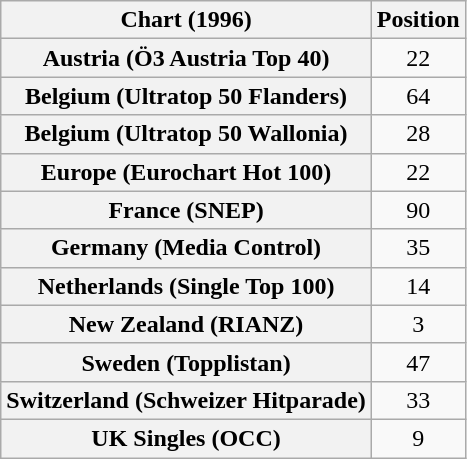<table class="wikitable sortable plainrowheaders" style="text-align:center">
<tr>
<th>Chart (1996)</th>
<th>Position</th>
</tr>
<tr>
<th scope="row">Austria (Ö3 Austria Top 40)</th>
<td>22</td>
</tr>
<tr>
<th scope="row">Belgium (Ultratop 50 Flanders)</th>
<td>64</td>
</tr>
<tr>
<th scope="row">Belgium (Ultratop 50 Wallonia)</th>
<td>28</td>
</tr>
<tr>
<th scope="row">Europe (Eurochart Hot 100)</th>
<td>22</td>
</tr>
<tr>
<th scope="row">France (SNEP)</th>
<td>90</td>
</tr>
<tr>
<th scope="row">Germany (Media Control)</th>
<td>35</td>
</tr>
<tr>
<th scope="row">Netherlands (Single Top 100)</th>
<td>14</td>
</tr>
<tr>
<th scope="row">New Zealand (RIANZ)</th>
<td>3</td>
</tr>
<tr>
<th scope="row">Sweden (Topplistan)</th>
<td>47</td>
</tr>
<tr>
<th scope="row">Switzerland (Schweizer Hitparade)</th>
<td>33</td>
</tr>
<tr>
<th scope="row">UK Singles (OCC)</th>
<td>9</td>
</tr>
</table>
